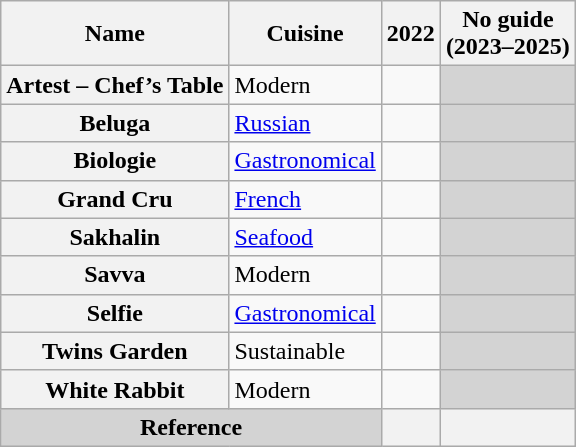<table class="wikitable sortable plainrowheaders" style="text-align:left;"">
<tr>
<th scope="col">Name</th>
<th scope="col">Cuisine</th>
<th scope="col">2022</th>
<th scope="col">No guide<br> (2023–2025)</th>
</tr>
<tr>
<th scope="row">Artest – Chef’s Table</th>
<td>Modern</td>
<td></td>
<td colspan="1" style="background:lightgray"></td>
</tr>
<tr>
<th scope="row">Beluga</th>
<td><a href='#'>Russian</a></td>
<td></td>
<td colspan="1" style="background:lightgray"></td>
</tr>
<tr>
<th scope="row">Biologie</th>
<td><a href='#'>Gastronomical</a></td>
<td></td>
<td colspan="1" style="background:lightgray"></td>
</tr>
<tr>
<th scope="row">Grand Cru</th>
<td><a href='#'>French</a></td>
<td></td>
<td colspan="1" style="background:lightgray"></td>
</tr>
<tr>
<th scope="row">Sakhalin</th>
<td><a href='#'>Seafood</a></td>
<td></td>
<td colspan="1" style="background:lightgray"></td>
</tr>
<tr>
<th scope="row">Savva</th>
<td>Modern</td>
<td></td>
<td colspan="1" style="background:lightgray"></td>
</tr>
<tr>
<th scope="row">Selfie</th>
<td><a href='#'>Gastronomical</a></td>
<td></td>
<td colspan="1" style="background:lightgray"></td>
</tr>
<tr>
<th scope="row">Twins Garden</th>
<td>Sustainable</td>
<td></td>
<td colspan="1" style="background:lightgray"></td>
</tr>
<tr>
<th scope="row">White Rabbit</th>
<td>Modern</td>
<td></td>
<td colspan="1" style="background:lightgray"></td>
</tr>
<tr>
<th colspan="2" style="text-align: center;background: lightgray;">Reference</th>
<th></th>
<th></th>
</tr>
</table>
